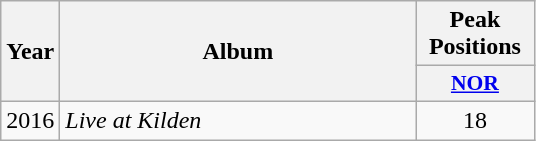<table class="wikitable">
<tr>
<th align="center" rowspan="2" width="10">Year</th>
<th align="center" rowspan="2" width="230">Album</th>
<th align="center" colspan="1" width="60">Peak Positions</th>
</tr>
<tr>
<th scope="col" style="width:5em;font-size:90%;"><a href='#'>NOR</a><br></th>
</tr>
<tr>
<td style="text-align:center;">2016</td>
<td><em>Live at Kilden</em></td>
<td style="text-align:center;">18</td>
</tr>
</table>
